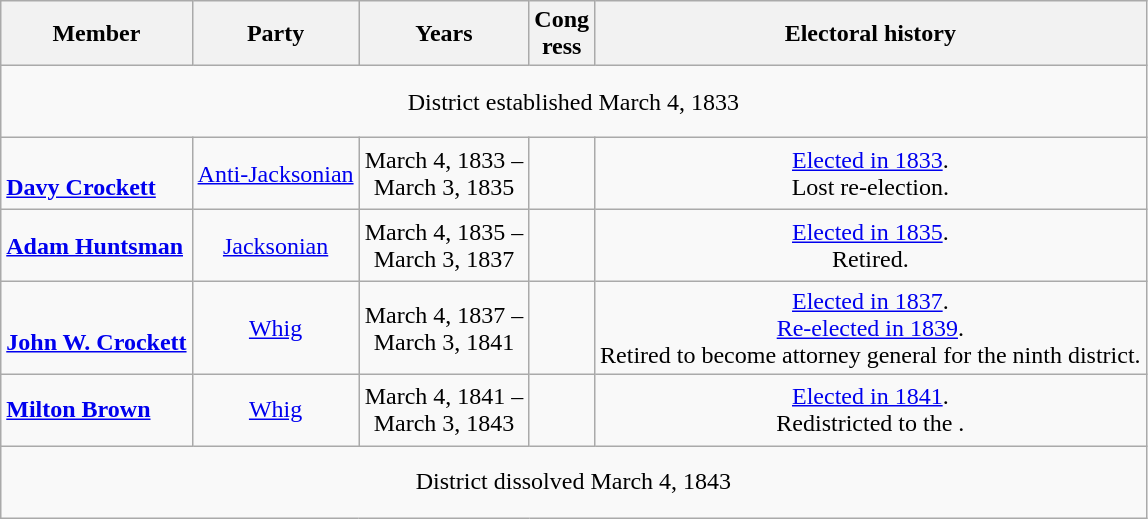<table class=wikitable style="text-align:center">
<tr>
<th>Member</th>
<th>Party</th>
<th>Years</th>
<th>Cong<br>ress</th>
<th>Electoral history</th>
</tr>
<tr style="height:3em">
<td colspan=5>District established March 4, 1833</td>
</tr>
<tr style="height:3em">
<td align=left><br><strong><a href='#'>Davy Crockett</a></strong><br></td>
<td><a href='#'>Anti-Jacksonian</a></td>
<td nowrap>March 4, 1833 –<br>March 3, 1835</td>
<td></td>
<td><a href='#'>Elected in 1833</a>.<br>Lost re-election.</td>
</tr>
<tr style="height:3em">
<td align=left><strong><a href='#'>Adam Huntsman</a></strong><br></td>
<td><a href='#'>Jacksonian</a></td>
<td nowrap>March 4, 1835 –<br>March 3, 1837</td>
<td></td>
<td><a href='#'>Elected in 1835</a>.<br>Retired.</td>
</tr>
<tr style="height:3em">
<td align=left><br><strong><a href='#'>John W. Crockett</a></strong><br></td>
<td><a href='#'>Whig</a></td>
<td nowrap>March 4, 1837 –<br>March 3, 1841</td>
<td></td>
<td><a href='#'>Elected in 1837</a>.<br><a href='#'>Re-elected in 1839</a>.<br>Retired to become attorney general for the ninth district.</td>
</tr>
<tr style="height:3em">
<td align=left><strong><a href='#'>Milton Brown</a></strong><br></td>
<td><a href='#'>Whig</a></td>
<td nowrap>March 4, 1841 –<br>March 3, 1843</td>
<td></td>
<td><a href='#'>Elected in 1841</a>.<br>Redistricted to the .</td>
</tr>
<tr style="height:3em">
<td colspan=5>District dissolved March 4, 1843</td>
</tr>
</table>
